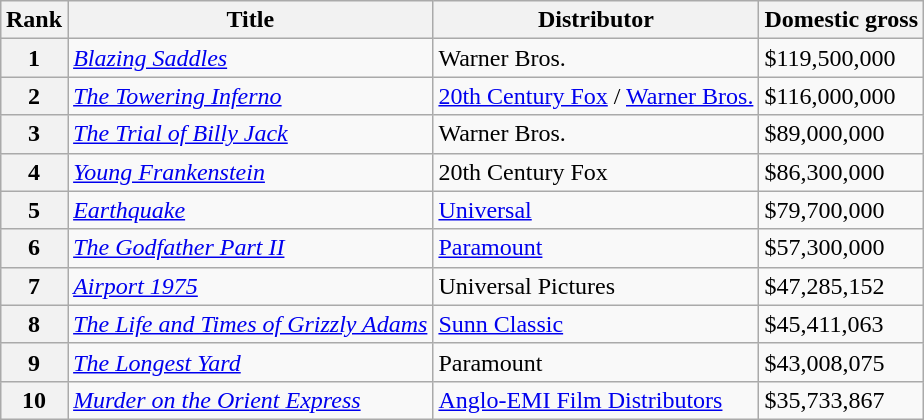<table class="wikitable sortable" style="margin:auto; margin:auto;">
<tr>
<th>Rank</th>
<th>Title</th>
<th>Distributor</th>
<th>Domestic gross</th>
</tr>
<tr>
<th style="text-align:center;">1</th>
<td><em><a href='#'>Blazing Saddles</a></em></td>
<td>Warner Bros.</td>
<td>$119,500,000</td>
</tr>
<tr>
<th style="text-align:center;">2</th>
<td><em><a href='#'>The Towering Inferno</a></em></td>
<td><a href='#'>20th Century Fox</a> / <a href='#'>Warner Bros.</a></td>
<td>$116,000,000</td>
</tr>
<tr>
<th style="text-align:center;">3</th>
<td><em><a href='#'>The Trial of Billy Jack</a></em></td>
<td>Warner Bros.</td>
<td>$89,000,000</td>
</tr>
<tr>
<th style="text-align:center;">4</th>
<td><em><a href='#'>Young Frankenstein</a></em></td>
<td>20th Century Fox</td>
<td>$86,300,000</td>
</tr>
<tr>
<th style="text-align:center;">5</th>
<td><em><a href='#'>Earthquake</a></em></td>
<td><a href='#'>Universal</a></td>
<td>$79,700,000</td>
</tr>
<tr>
<th style="text-align:center;">6</th>
<td><em><a href='#'>The Godfather Part II</a></em></td>
<td><a href='#'>Paramount</a></td>
<td>$57,300,000</td>
</tr>
<tr>
<th style="text-align:center;">7</th>
<td><em><a href='#'>Airport 1975</a></em></td>
<td>Universal Pictures</td>
<td>$47,285,152</td>
</tr>
<tr>
<th style="text-align:center;">8</th>
<td><em><a href='#'>The Life and Times of Grizzly Adams</a></em></td>
<td><a href='#'>Sunn Classic</a></td>
<td>$45,411,063</td>
</tr>
<tr>
<th style="text-align:center;">9</th>
<td><em><a href='#'>The Longest Yard</a></em></td>
<td>Paramount</td>
<td>$43,008,075</td>
</tr>
<tr>
<th style="text-align:center;">10</th>
<td><a href='#'><em>Murder on the Orient Express</em></a></td>
<td><a href='#'>Anglo-EMI Film Distributors</a></td>
<td>$35,733,867</td>
</tr>
</table>
